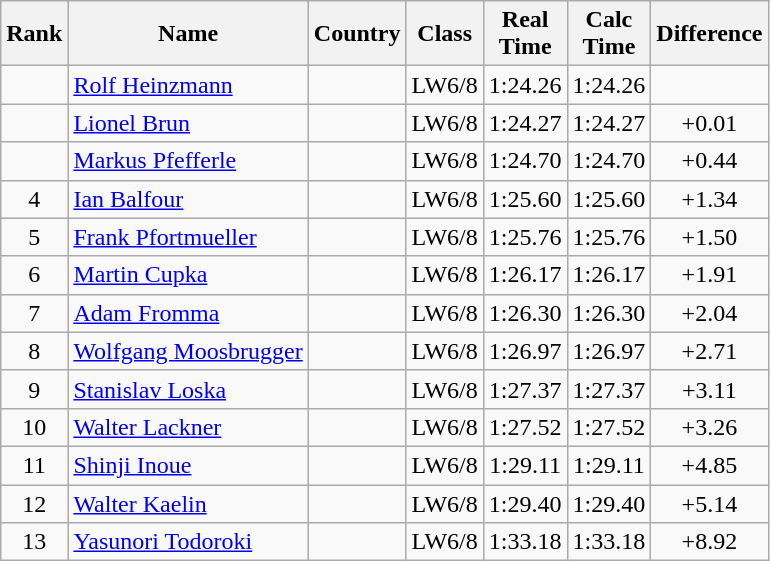<table class="wikitable sortable" style="text-align:center">
<tr>
<th>Rank</th>
<th>Name</th>
<th>Country</th>
<th>Class</th>
<th>Real<br>Time</th>
<th>Calc<br>Time</th>
<th Class="unsortable">Difference</th>
</tr>
<tr>
<td></td>
<td align=left><a href='#'>Rolf Heinzmann</a></td>
<td align=left></td>
<td>LW6/8</td>
<td>1:24.26</td>
<td>1:24.26</td>
</tr>
<tr>
<td></td>
<td align=left><a href='#'>Lionel Brun</a></td>
<td align=left></td>
<td>LW6/8</td>
<td>1:24.27</td>
<td>1:24.27</td>
<td>+0.01</td>
</tr>
<tr>
<td></td>
<td align=left><a href='#'>Markus Pfefferle</a></td>
<td align=left></td>
<td>LW6/8</td>
<td>1:24.70</td>
<td>1:24.70</td>
<td>+0.44</td>
</tr>
<tr>
<td>4</td>
<td align=left><a href='#'>Ian Balfour</a></td>
<td align=left></td>
<td>LW6/8</td>
<td>1:25.60</td>
<td>1:25.60</td>
<td>+1.34</td>
</tr>
<tr>
<td>5</td>
<td align=left><a href='#'>Frank Pfortmueller</a></td>
<td align=left></td>
<td>LW6/8</td>
<td>1:25.76</td>
<td>1:25.76</td>
<td>+1.50</td>
</tr>
<tr>
<td>6</td>
<td align=left><a href='#'>Martin Cupka</a></td>
<td align=left></td>
<td>LW6/8</td>
<td>1:26.17</td>
<td>1:26.17</td>
<td>+1.91</td>
</tr>
<tr>
<td>7</td>
<td align=left><a href='#'>Adam Fromma</a></td>
<td align=left></td>
<td>LW6/8</td>
<td>1:26.30</td>
<td>1:26.30</td>
<td>+2.04</td>
</tr>
<tr>
<td>8</td>
<td align=left><a href='#'>Wolfgang Moosbrugger</a></td>
<td align=left></td>
<td>LW6/8</td>
<td>1:26.97</td>
<td>1:26.97</td>
<td>+2.71</td>
</tr>
<tr>
<td>9</td>
<td align=left><a href='#'>Stanislav Loska</a></td>
<td align=left></td>
<td>LW6/8</td>
<td>1:27.37</td>
<td>1:27.37</td>
<td>+3.11</td>
</tr>
<tr>
<td>10</td>
<td align=left><a href='#'>Walter Lackner</a></td>
<td align=left></td>
<td>LW6/8</td>
<td>1:27.52</td>
<td>1:27.52</td>
<td>+3.26</td>
</tr>
<tr>
<td>11</td>
<td align=left><a href='#'>Shinji Inoue</a></td>
<td align=left></td>
<td>LW6/8</td>
<td>1:29.11</td>
<td>1:29.11</td>
<td>+4.85</td>
</tr>
<tr>
<td>12</td>
<td align=left><a href='#'>Walter Kaelin</a></td>
<td align=left></td>
<td>LW6/8</td>
<td>1:29.40</td>
<td>1:29.40</td>
<td>+5.14</td>
</tr>
<tr>
<td>13</td>
<td align=left><a href='#'>Yasunori Todoroki</a></td>
<td align=left></td>
<td>LW6/8</td>
<td>1:33.18</td>
<td>1:33.18</td>
<td>+8.92</td>
</tr>
</table>
